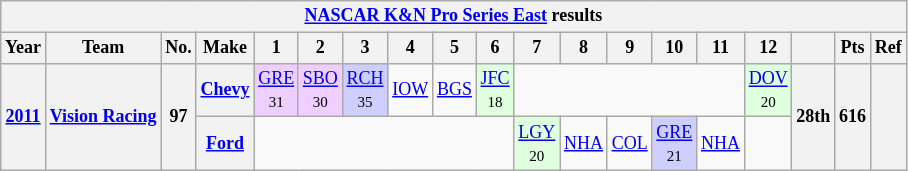<table class="wikitable" style="text-align:center; font-size:75%">
<tr>
<th colspan=19><a href='#'>NASCAR K&N Pro Series East</a> results</th>
</tr>
<tr>
<th>Year</th>
<th>Team</th>
<th>No.</th>
<th>Make</th>
<th>1</th>
<th>2</th>
<th>3</th>
<th>4</th>
<th>5</th>
<th>6</th>
<th>7</th>
<th>8</th>
<th>9</th>
<th>10</th>
<th>11</th>
<th>12</th>
<th></th>
<th>Pts</th>
<th>Ref</th>
</tr>
<tr>
<th rowspan=2><a href='#'>2011</a></th>
<th rowspan=2><a href='#'>Vision Racing</a></th>
<th rowspan=2>97</th>
<th><a href='#'>Chevy</a></th>
<td style="background:#EFCFFF;"><a href='#'>GRE</a><br><small>31</small></td>
<td style="background:#EFCFFF;"><a href='#'>SBO</a><br><small>30</small></td>
<td style="background:#CFCFFF;"><a href='#'>RCH</a><br><small>35</small></td>
<td><a href='#'>IOW</a></td>
<td><a href='#'>BGS</a></td>
<td style="background:#DFFFDF;"><a href='#'>JFC</a><br><small>18</small></td>
<td colspan=5></td>
<td style="background:#DFFFDF;"><a href='#'>DOV</a><br><small>20</small></td>
<th rowspan=2>28th</th>
<th rowspan=2>616</th>
<th rowspan=2></th>
</tr>
<tr>
<th><a href='#'>Ford</a></th>
<td colspan=6></td>
<td style="background:#DFFFDF;"><a href='#'>LGY</a><br><small>20</small></td>
<td><a href='#'>NHA</a></td>
<td><a href='#'>COL</a></td>
<td style="background:#CFCFFF;"><a href='#'>GRE</a><br><small>21</small></td>
<td><a href='#'>NHA</a></td>
<td></td>
</tr>
</table>
